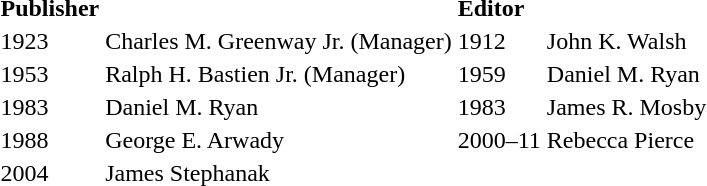<table>
<tr>
<td><strong>Publisher</strong></td>
<td></td>
<td><strong>Editor</strong></td>
<td></td>
</tr>
<tr>
<td>1923</td>
<td>Charles M. Greenway Jr. (Manager)</td>
<td>1912</td>
<td>John K. Walsh</td>
</tr>
<tr>
<td>1953</td>
<td>Ralph H. Bastien Jr. (Manager)</td>
<td>1959</td>
<td>Daniel M. Ryan</td>
</tr>
<tr>
<td>1983</td>
<td>Daniel M. Ryan</td>
<td>1983</td>
<td>James R. Mosby</td>
</tr>
<tr>
<td>1988</td>
<td>George E. Arwady</td>
<td>2000–11</td>
<td>Rebecca Pierce</td>
</tr>
<tr>
<td>2004</td>
<td>James Stephanak</td>
<td></td>
<td></td>
</tr>
</table>
